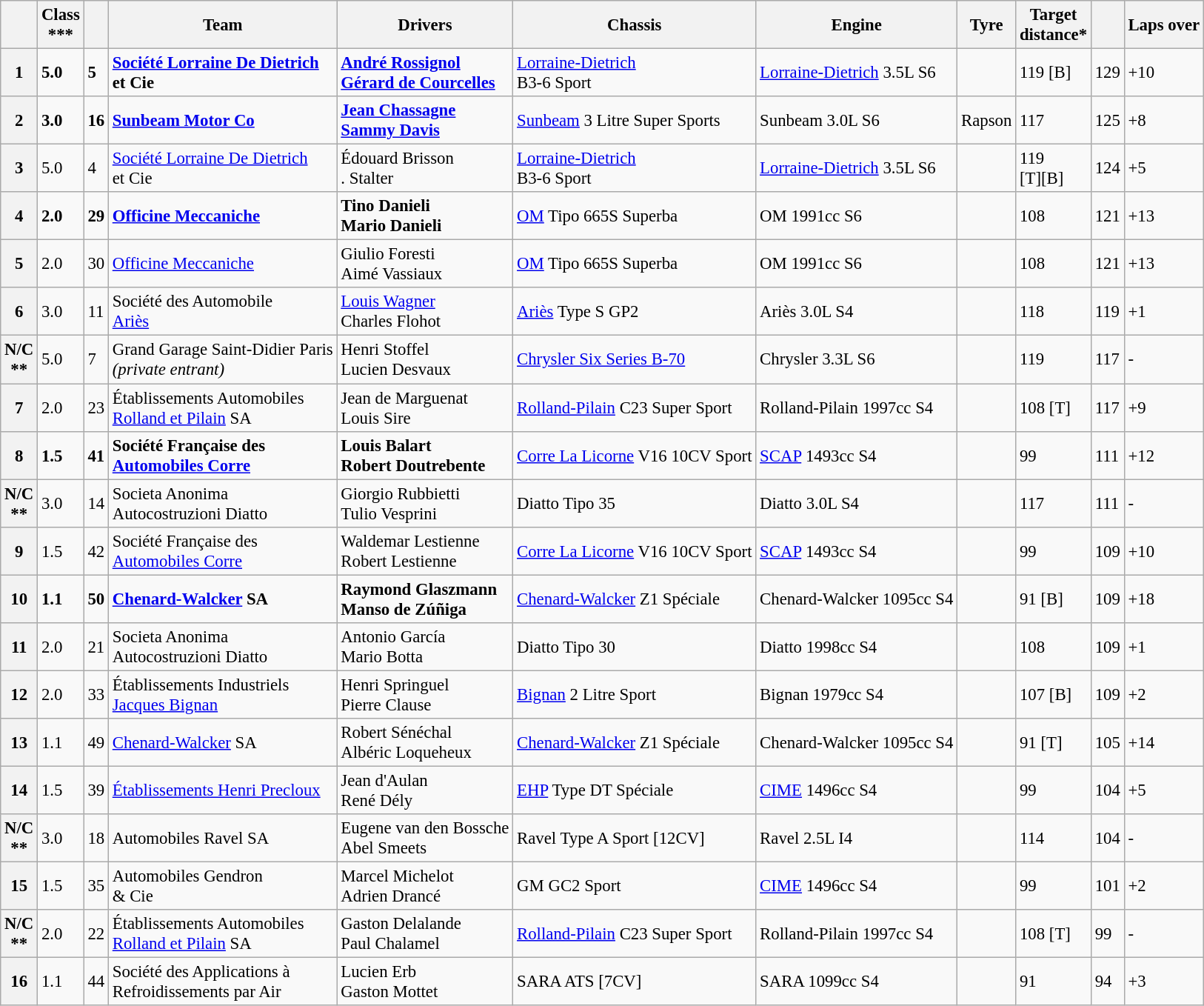<table class="wikitable" style="font-size: 95%;">
<tr>
<th></th>
<th>Class<br>***</th>
<th></th>
<th>Team</th>
<th>Drivers</th>
<th>Chassis</th>
<th>Engine</th>
<th>Tyre</th>
<th>Target<br>distance*</th>
<th></th>
<th>Laps over</th>
</tr>
<tr>
<th><strong>1</strong></th>
<td><strong>5.0</strong></td>
<td><strong>5</strong></td>
<td><strong> <a href='#'>Société Lorraine De Dietrich</a><br>et Cie</strong></td>
<td><strong> <a href='#'>André Rossignol</a><br> <a href='#'>Gérard de Courcelles</a></strong></td>
<td><a href='#'>Lorraine-Dietrich</a><br> B3-6 Sport</td>
<td><a href='#'>Lorraine-Dietrich</a> 3.5L S6</td>
<td></td>
<td>119 [B]</td>
<td>129</td>
<td>+10</td>
</tr>
<tr>
<th><strong>2</strong></th>
<td><strong>3.0</strong></td>
<td><strong>16</strong></td>
<td><strong> <a href='#'>Sunbeam Motor Co</a></strong></td>
<td><strong> <a href='#'>Jean Chassagne</a><br> <a href='#'>Sammy Davis</a></strong></td>
<td><a href='#'>Sunbeam</a> 3 Litre Super Sports</td>
<td>Sunbeam 3.0L S6</td>
<td>Rapson</td>
<td>117</td>
<td>125</td>
<td>+8</td>
</tr>
<tr>
<th>3</th>
<td>5.0</td>
<td>4</td>
<td> <a href='#'>Société Lorraine De Dietrich</a><br>et Cie</td>
<td> Édouard Brisson<br>  . Stalter</td>
<td><a href='#'>Lorraine-Dietrich</a><br> B3-6 Sport</td>
<td><a href='#'>Lorraine-Dietrich</a> 3.5L S6</td>
<td></td>
<td>119<br>[T][B]</td>
<td>124</td>
<td>+5</td>
</tr>
<tr>
<th><strong>4</strong></th>
<td><strong>2.0</strong></td>
<td><strong>29</strong></td>
<td><strong> <a href='#'>Officine Meccaniche</a></strong></td>
<td><strong> Tino Danieli<br> Mario Danieli</strong></td>
<td><a href='#'>OM</a> Tipo 665S Superba</td>
<td>OM 1991cc S6</td>
<td></td>
<td>108</td>
<td>121</td>
<td>+13</td>
</tr>
<tr>
<th>5</th>
<td>2.0</td>
<td>30</td>
<td> <a href='#'>Officine Meccaniche</a></td>
<td> Giulio Foresti<br> Aimé Vassiaux</td>
<td><a href='#'>OM</a> Tipo 665S Superba</td>
<td>OM 1991cc S6</td>
<td></td>
<td>108</td>
<td>121</td>
<td>+13</td>
</tr>
<tr>
<th>6</th>
<td>3.0</td>
<td>11</td>
<td> Société des Automobile<br> <a href='#'>Ariès</a></td>
<td> <a href='#'>Louis Wagner</a><br> Charles Flohot</td>
<td><a href='#'>Ariès</a> Type S GP2</td>
<td>Ariès 3.0L S4</td>
<td></td>
<td>118</td>
<td>119</td>
<td>+1</td>
</tr>
<tr>
<th>N/C<br>**</th>
<td>5.0</td>
<td>7</td>
<td> Grand Garage Saint-Didier Paris<br><em>(private entrant)</em></td>
<td> Henri Stoffel<br> Lucien Desvaux</td>
<td><a href='#'>Chrysler Six Series B-70</a></td>
<td>Chrysler 3.3L S6</td>
<td></td>
<td>119</td>
<td>117</td>
<td>-</td>
</tr>
<tr>
<th>7</th>
<td>2.0</td>
<td>23</td>
<td> Établissements Automobiles<br><a href='#'>Rolland et Pilain</a> SA</td>
<td> Jean de Marguenat<br> Louis Sire</td>
<td><a href='#'>Rolland-Pilain</a> C23 Super Sport</td>
<td>Rolland-Pilain 1997cc S4</td>
<td></td>
<td>108 [T]</td>
<td>117</td>
<td>+9</td>
</tr>
<tr>
<th><strong>8</strong></th>
<td><strong>1.5</strong></td>
<td><strong>41</strong></td>
<td><strong> Société Française des<br><a href='#'>Automobiles Corre</a></strong></td>
<td><strong> Louis Balart<br> Robert Doutrebente</strong></td>
<td><a href='#'>Corre La Licorne</a> V16 10CV Sport</td>
<td><a href='#'>SCAP</a> 1493cc S4</td>
<td></td>
<td>99</td>
<td>111</td>
<td>+12</td>
</tr>
<tr>
<th>N/C<br>**</th>
<td>3.0</td>
<td>14</td>
<td> Societa Anonima<br>Autocostruzioni Diatto</td>
<td> Giorgio Rubbietti<br> Tulio Vesprini</td>
<td>Diatto Tipo 35</td>
<td>Diatto 3.0L S4</td>
<td></td>
<td>117</td>
<td>111</td>
<td>-</td>
</tr>
<tr>
<th>9</th>
<td>1.5</td>
<td>42</td>
<td> Société Française des<br><a href='#'>Automobiles Corre</a></td>
<td> Waldemar Lestienne<br> Robert Lestienne</td>
<td><a href='#'>Corre La Licorne</a> V16 10CV Sport</td>
<td><a href='#'>SCAP</a> 1493cc S4</td>
<td></td>
<td>99</td>
<td>109</td>
<td>+10</td>
</tr>
<tr>
<th><strong>10</strong></th>
<td><strong>1.1</strong></td>
<td><strong>50</strong></td>
<td><strong> <a href='#'>Chenard-Walcker</a> SA</strong></td>
<td><strong> Raymond Glaszmann<br> Manso de Zúñiga</strong></td>
<td><a href='#'>Chenard-Walcker</a> Z1 Spéciale</td>
<td>Chenard-Walcker 1095cc S4</td>
<td></td>
<td>91 [B]</td>
<td>109</td>
<td>+18</td>
</tr>
<tr>
<th>11</th>
<td>2.0</td>
<td>21</td>
<td> Societa Anonima<br>Autocostruzioni Diatto</td>
<td> Antonio García<br> Mario Botta</td>
<td>Diatto Tipo 30</td>
<td>Diatto 1998cc S4</td>
<td></td>
<td>108</td>
<td>109</td>
<td>+1</td>
</tr>
<tr>
<th>12</th>
<td>2.0</td>
<td>33</td>
<td> Établissements Industriels<br><a href='#'>Jacques Bignan</a></td>
<td> Henri Springuel<br> Pierre Clause</td>
<td><a href='#'>Bignan</a> 2 Litre Sport</td>
<td>Bignan 1979cc S4</td>
<td></td>
<td>107 [B]</td>
<td>109</td>
<td>+2</td>
</tr>
<tr>
<th>13</th>
<td>1.1</td>
<td>49</td>
<td> <a href='#'>Chenard-Walcker</a> SA</td>
<td> Robert Sénéchal<br> Albéric Loqueheux</td>
<td><a href='#'>Chenard-Walcker</a> Z1 Spéciale</td>
<td>Chenard-Walcker 1095cc S4</td>
<td></td>
<td>91 [T]</td>
<td>105</td>
<td>+14</td>
</tr>
<tr>
<th>14</th>
<td>1.5</td>
<td>39</td>
<td> <a href='#'>Établissements Henri Precloux</a></td>
<td> Jean d'Aulan<br> René Dély</td>
<td><a href='#'>EHP</a> Type DT Spéciale</td>
<td><a href='#'>CIME</a> 1496cc S4</td>
<td></td>
<td>99</td>
<td>104</td>
<td>+5</td>
</tr>
<tr>
<th>N/C<br>**</th>
<td>3.0</td>
<td>18</td>
<td> Automobiles Ravel SA</td>
<td> Eugene van den Bossche<br> Abel Smeets</td>
<td>Ravel Type A Sport [12CV]</td>
<td>Ravel 2.5L I4</td>
<td></td>
<td>114</td>
<td>104</td>
<td>-</td>
</tr>
<tr>
<th>15</th>
<td>1.5</td>
<td>35</td>
<td> Automobiles Gendron<br>& Cie</td>
<td> Marcel Michelot<br> Adrien Drancé</td>
<td>GM GC2 Sport</td>
<td><a href='#'>CIME</a> 1496cc S4</td>
<td></td>
<td>99</td>
<td>101</td>
<td>+2</td>
</tr>
<tr>
<th>N/C<br>**</th>
<td>2.0</td>
<td>22</td>
<td> Établissements Automobiles<br><a href='#'>Rolland et Pilain</a> SA</td>
<td> Gaston Delalande<br> Paul Chalamel</td>
<td><a href='#'>Rolland-Pilain</a> C23 Super Sport</td>
<td>Rolland-Pilain 1997cc S4</td>
<td></td>
<td>108 [T]</td>
<td>99</td>
<td>-</td>
</tr>
<tr>
<th>16</th>
<td>1.1</td>
<td>44</td>
<td> Société des Applications à<br>Refroidissements par Air</td>
<td> Lucien Erb<br> Gaston Mottet</td>
<td>SARA ATS  [7CV]</td>
<td>SARA 1099cc S4</td>
<td></td>
<td>91</td>
<td>94</td>
<td>+3</td>
</tr>
</table>
